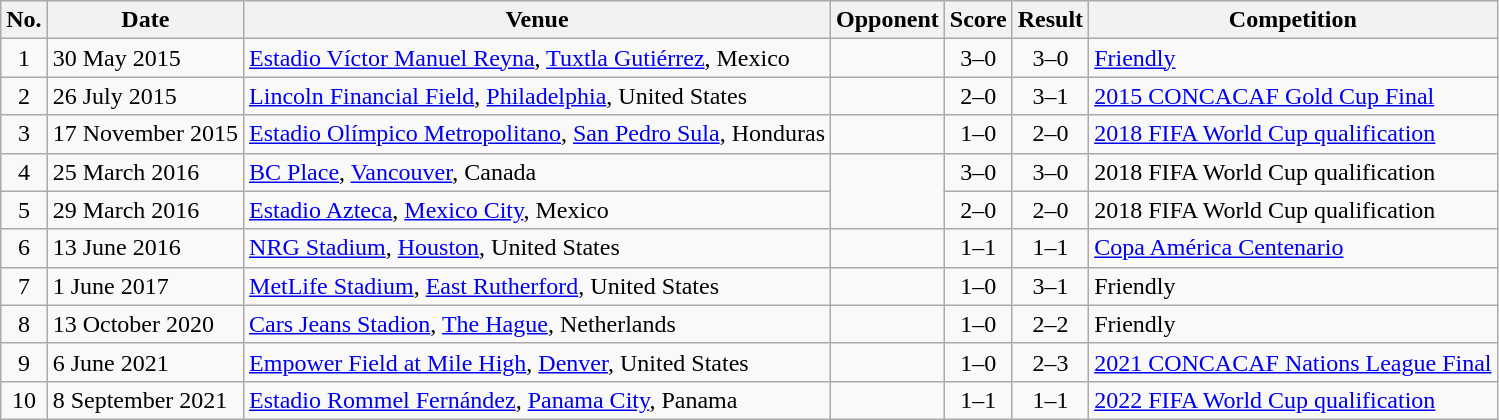<table class="wikitable sortable">
<tr>
<th scope="col">No.</th>
<th scope="col">Date</th>
<th scope="col">Venue</th>
<th scope="col">Opponent</th>
<th scope="col">Score</th>
<th scope="col">Result</th>
<th scope="col">Competition</th>
</tr>
<tr>
<td align="center">1</td>
<td>30 May 2015</td>
<td><a href='#'>Estadio Víctor Manuel Reyna</a>, <a href='#'>Tuxtla Gutiérrez</a>, Mexico</td>
<td></td>
<td align="center">3–0</td>
<td align="center">3–0</td>
<td><a href='#'>Friendly</a></td>
</tr>
<tr>
<td align="center">2</td>
<td>26 July 2015</td>
<td><a href='#'>Lincoln Financial Field</a>, <a href='#'>Philadelphia</a>, United States</td>
<td></td>
<td align="center">2–0</td>
<td align="center">3–1</td>
<td><a href='#'>2015 CONCACAF Gold Cup Final</a></td>
</tr>
<tr>
<td align="center">3</td>
<td>17 November 2015</td>
<td><a href='#'>Estadio Olímpico Metropolitano</a>, <a href='#'>San Pedro Sula</a>, Honduras</td>
<td></td>
<td align="center">1–0</td>
<td align="center">2–0</td>
<td><a href='#'>2018 FIFA World Cup qualification</a></td>
</tr>
<tr>
<td align="center">4</td>
<td>25 March 2016</td>
<td><a href='#'>BC Place</a>, <a href='#'>Vancouver</a>, Canada</td>
<td rowspan="2"></td>
<td align="center">3–0</td>
<td align="center">3–0</td>
<td>2018 FIFA World Cup qualification</td>
</tr>
<tr>
<td align="center">5</td>
<td>29 March 2016</td>
<td><a href='#'>Estadio Azteca</a>, <a href='#'>Mexico City</a>, Mexico</td>
<td align="center">2–0</td>
<td align="center">2–0</td>
<td>2018 FIFA World Cup qualification</td>
</tr>
<tr>
<td align="center">6</td>
<td>13 June 2016</td>
<td><a href='#'>NRG Stadium</a>, <a href='#'>Houston</a>, United States</td>
<td></td>
<td align="center">1–1</td>
<td align="center">1–1</td>
<td><a href='#'>Copa América Centenario</a></td>
</tr>
<tr>
<td align="center">7</td>
<td>1 June 2017</td>
<td><a href='#'>MetLife Stadium</a>, <a href='#'>East Rutherford</a>, United States</td>
<td></td>
<td align="center">1–0</td>
<td align="center">3–1</td>
<td>Friendly</td>
</tr>
<tr>
<td align="center">8</td>
<td>13 October 2020</td>
<td><a href='#'>Cars Jeans Stadion</a>, <a href='#'>The Hague</a>, Netherlands</td>
<td></td>
<td align="center">1–0</td>
<td align="center">2–2</td>
<td>Friendly</td>
</tr>
<tr>
<td align="center">9</td>
<td>6 June 2021</td>
<td><a href='#'>Empower Field at Mile High</a>, <a href='#'>Denver</a>, United States</td>
<td></td>
<td align="center">1–0</td>
<td align="center">2–3 </td>
<td><a href='#'>2021 CONCACAF Nations League Final</a></td>
</tr>
<tr>
<td align="center">10</td>
<td>8 September 2021</td>
<td><a href='#'>Estadio Rommel Fernández</a>, <a href='#'>Panama City</a>, Panama</td>
<td></td>
<td align="center">1–1</td>
<td align="center">1–1</td>
<td><a href='#'>2022 FIFA World Cup qualification</a></td>
</tr>
</table>
